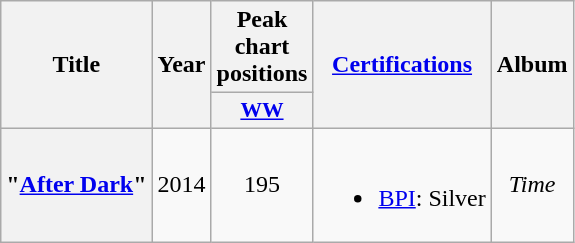<table class="wikitable plainrowheaders" style="text-align:center;">
<tr>
<th scope="col" rowspan="2">Title</th>
<th scope="col" rowspan="2">Year</th>
<th scope="col">Peak chart positions</th>
<th scope="col" rowspan="2"><a href='#'>Certifications</a></th>
<th scope="col" rowspan="2">Album</th>
</tr>
<tr>
<th style="width:2.5em;font-size:90%"><a href='#'>WW</a><br></th>
</tr>
<tr>
<th scope="row">"<a href='#'>After Dark</a>"</th>
<td>2014</td>
<td>195</td>
<td><br><ul><li><a href='#'>BPI</a>: Silver</li></ul></td>
<td><em>Time</em></td>
</tr>
</table>
